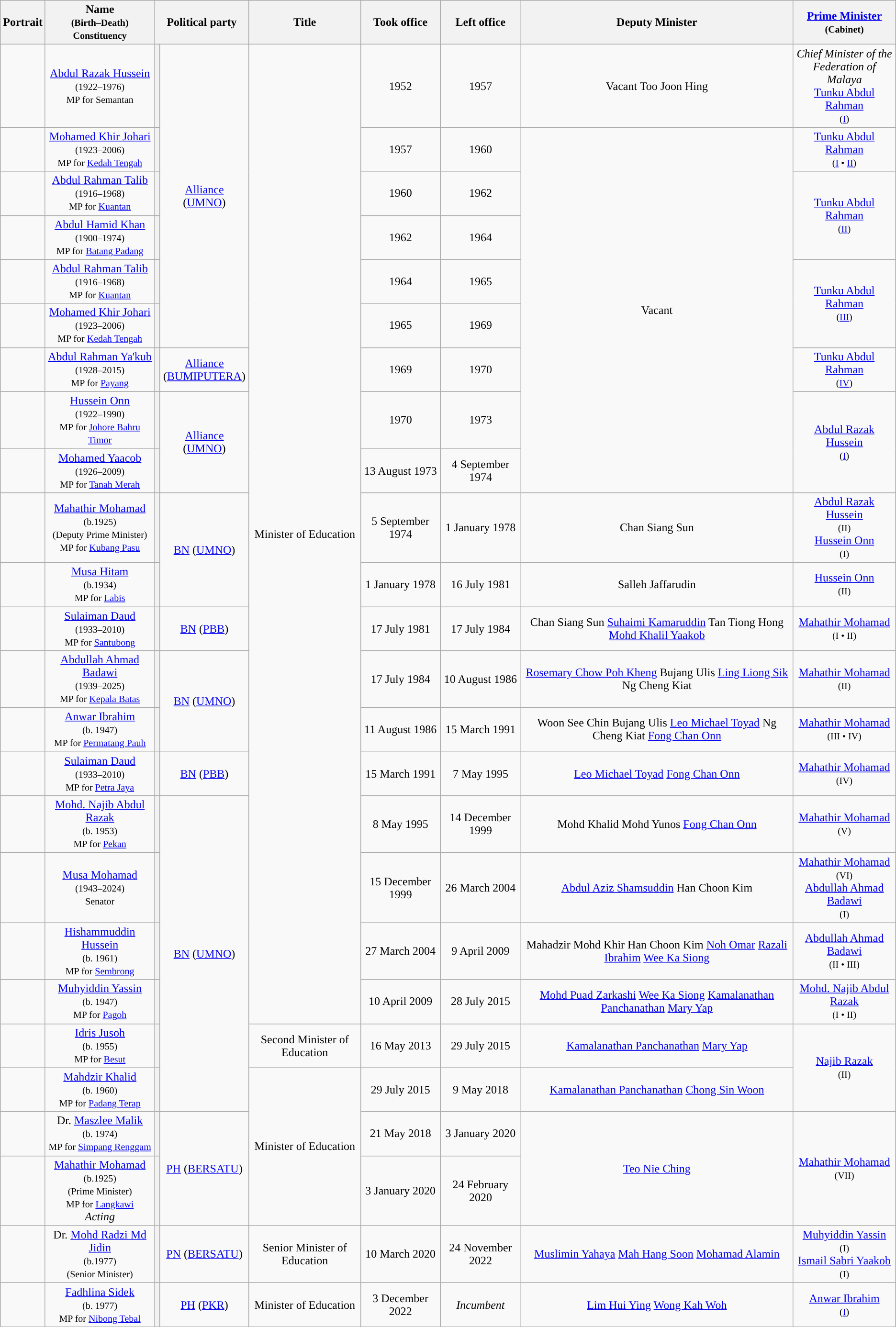<table class="wikitable" style="text-align:center;">
<tr>
<th>Portrait</th>
<th>Name<br><small>(Birth–Death)<br>Constituency</small></th>
<th colspan=2>Political party</th>
<th>Title</th>
<th>Took office</th>
<th>Left office</th>
<th>Deputy Minister</th>
<th><a href='#'>Prime Minister</a><br><small>(Cabinet)</small></th>
</tr>
<tr>
<td></td>
<td><a href='#'>Abdul Razak Hussein</a><br><small>(1922–1976)<br>MP for Semantan</small></td>
<th style="background:"></th>
<td rowspan=6><a href='#'>Alliance</a> (<a href='#'>UMNO</a>)</td>
<td rowspan=19>Minister of Education</td>
<td>1952</td>
<td>1957</td>
<td>Vacant  Too Joon Hing </td>
<td><em>Chief Minister of the<br> Federation of Malaya</em><br><a href='#'>Tunku Abdul Rahman</a><br><small>(<a href='#'>I</a>)</small></td>
</tr>
<tr>
<td></td>
<td><a href='#'>Mohamed Khir Johari</a><br><small>(1923–2006)<br>MP for <a href='#'>Kedah Tengah</a></small></td>
<th style="background:"></th>
<td>1957</td>
<td>1960</td>
<td rowspan="8">Vacant</td>
<td><a href='#'>Tunku Abdul Rahman</a><br><small>(<a href='#'>I</a> • <a href='#'>II</a>)</small></td>
</tr>
<tr>
<td></td>
<td><a href='#'>Abdul Rahman Talib</a><br><small>(1916–1968)<br>MP for <a href='#'>Kuantan</a></small></td>
<th style="background:"></th>
<td>1960</td>
<td>1962</td>
<td rowspan=2><a href='#'>Tunku Abdul Rahman</a><br><small>(<a href='#'>II</a>)</small></td>
</tr>
<tr>
<td></td>
<td><a href='#'>Abdul Hamid Khan</a><br><small>(1900–1974)<br>MP for <a href='#'>Batang Padang</a></small></td>
<th style="background:"></th>
<td>1962</td>
<td>1964</td>
</tr>
<tr>
<td></td>
<td><a href='#'>Abdul Rahman Talib</a><br><small>(1916–1968)<br>MP for <a href='#'>Kuantan</a></small></td>
<th style="background:"></th>
<td>1964</td>
<td>1965</td>
<td rowspan=2><a href='#'>Tunku Abdul Rahman</a><br><small>(<a href='#'>III</a>)</small></td>
</tr>
<tr>
<td></td>
<td><a href='#'>Mohamed Khir Johari</a><br><small>(1923–2006)<br>MP for <a href='#'>Kedah Tengah</a></small></td>
<th style="background:"></th>
<td>1965</td>
<td>1969</td>
</tr>
<tr>
<td></td>
<td><a href='#'>Abdul Rahman Ya'kub</a><br><small>(1928–2015)<br>MP for <a href='#'>Payang</a></small></td>
<th style="background:"></th>
<td><a href='#'>Alliance</a><br> (<a href='#'>BUMIPUTERA</a>)</td>
<td>1969</td>
<td>1970</td>
<td><a href='#'>Tunku Abdul Rahman</a><br><small>(<a href='#'>IV</a>)</small></td>
</tr>
<tr>
<td></td>
<td><a href='#'>Hussein Onn</a><br><small>(1922–1990)<br>MP for <a href='#'>Johore Bahru Timor</a></small></td>
<th style="background:"></th>
<td rowspan=2><a href='#'>Alliance</a> (<a href='#'>UMNO</a>)</td>
<td>1970</td>
<td>1973</td>
<td rowspan=2><a href='#'>Abdul Razak Hussein</a><br><small>(<a href='#'>I</a>)</small></td>
</tr>
<tr>
<td></td>
<td><a href='#'>Mohamed Yaacob</a><br><small>(1926–2009)<br>MP for <a href='#'>Tanah Merah</a></small></td>
<th style="background:"></th>
<td>13 August 1973</td>
<td>4 September 1974</td>
</tr>
<tr>
<td></td>
<td><a href='#'>Mahathir Mohamad</a><br><small>(b.1925)<br>(Deputy Prime Minister) <br>MP for <a href='#'>Kubang Pasu</a></small></td>
<th style="background:"></th>
<td rowspan=2><a href='#'>BN</a> (<a href='#'>UMNO</a>)</td>
<td>5 September 1974</td>
<td>1 January 1978</td>
<td>Chan Siang Sun</td>
<td><a href='#'>Abdul Razak Hussein</a><br><small>(II)</small><br><a href='#'>Hussein Onn</a><br><small>(I)</small></td>
</tr>
<tr>
<td></td>
<td><a href='#'>Musa Hitam</a><br><small>(b.1934)<br>MP for <a href='#'>Labis</a></small></td>
<th style="background:"></th>
<td>1 January 1978</td>
<td>16 July 1981</td>
<td>Salleh Jaffarudin</td>
<td><a href='#'>Hussein Onn</a><br><small>(II)</small></td>
</tr>
<tr>
<td></td>
<td><a href='#'>Sulaiman Daud</a><br><small>(1933–2010)<br>MP for <a href='#'>Santubong</a></small></td>
<th style="background:"></th>
<td><a href='#'>BN</a> (<a href='#'>PBB</a>)</td>
<td>17 July 1981</td>
<td>17 July 1984</td>
<td>Chan Siang Sun  <a href='#'>Suhaimi Kamaruddin</a> Tan Tiong Hong  <a href='#'>Mohd Khalil Yaakob</a></td>
<td><a href='#'>Mahathir Mohamad</a><br><small>(I • II)</small></td>
</tr>
<tr>
<td></td>
<td><a href='#'>Abdullah Ahmad Badawi</a><br><small>(1939–2025)<br>MP for <a href='#'>Kepala Batas</a></small></td>
<th style="background:"></th>
<td rowspan=2><a href='#'>BN</a> (<a href='#'>UMNO</a>)</td>
<td>17 July 1984</td>
<td>10 August 1986</td>
<td><a href='#'>Rosemary Chow Poh Kheng</a>  Bujang Ulis <a href='#'>Ling Liong Sik</a>  Ng Cheng Kiat</td>
<td><a href='#'>Mahathir Mohamad</a><br><small>(II)</small></td>
</tr>
<tr>
<td></td>
<td><a href='#'>Anwar Ibrahim</a><br><small>(b. 1947)<br>MP for <a href='#'>Permatang Pauh</a></small></td>
<th style="background:"></th>
<td>11 August 1986</td>
<td>15 March 1991</td>
<td>Woon See Chin  Bujang Ulis <a href='#'>Leo Michael Toyad</a>  Ng Cheng Kiat <a href='#'>Fong Chan Onn</a> </td>
<td><a href='#'>Mahathir Mohamad</a><br><small>(III • IV)</small></td>
</tr>
<tr>
<td></td>
<td><a href='#'>Sulaiman Daud</a><br><small>(1933–2010)<br>MP for <a href='#'>Petra Jaya</a></small></td>
<th style="background:"></th>
<td><a href='#'>BN</a> (<a href='#'>PBB</a>)</td>
<td>15 March 1991</td>
<td>7 May 1995</td>
<td><a href='#'>Leo Michael Toyad</a> <a href='#'>Fong Chan Onn</a></td>
<td><a href='#'>Mahathir Mohamad</a><br><small>(IV)</small></td>
</tr>
<tr>
<td></td>
<td><a href='#'>Mohd. Najib Abdul Razak</a><br><small>(b. 1953)<br>MP for <a href='#'>Pekan</a></small></td>
<th style="background:"></th>
<td rowspan=6><a href='#'>BN</a> (<a href='#'>UMNO</a>)</td>
<td>8 May 1995</td>
<td>14 December 1999</td>
<td>Mohd Khalid Mohd Yunos <a href='#'>Fong Chan Onn</a></td>
<td><a href='#'>Mahathir Mohamad</a><br><small>(V)</small></td>
</tr>
<tr>
<td></td>
<td><a href='#'>Musa Mohamad</a><br><small>(1943–2024)<br>Senator</small></td>
<th style="background:"></th>
<td>15 December 1999</td>
<td>26 March 2004</td>
<td><a href='#'>Abdul Aziz Shamsuddin</a> Han Choon Kim</td>
<td><a href='#'>Mahathir Mohamad</a><br><small>(VI)</small><br><a href='#'>Abdullah Ahmad Badawi</a><br><small>(I)</small></td>
</tr>
<tr>
<td></td>
<td><a href='#'>Hishammuddin Hussein</a><br><small>(b. 1961)<br>MP for <a href='#'>Sembrong</a></small></td>
<th style="background:"></th>
<td>27 March 2004</td>
<td>9 April 2009</td>
<td>Mahadzir Mohd Khir   Han Choon Kim  <a href='#'>Noh Omar</a>  <a href='#'>Razali Ibrahim</a>   <a href='#'>Wee Ka Siong</a> </td>
<td><a href='#'>Abdullah Ahmad Badawi</a><br><small>(II • III)</small></td>
</tr>
<tr>
<td></td>
<td><a href='#'>Muhyiddin Yassin</a><br><small>(b. 1947)<br>MP for <a href='#'>Pagoh</a></small></td>
<th style="background:"></th>
<td>10 April 2009</td>
<td>28 July 2015</td>
<td><a href='#'>Mohd Puad Zarkashi</a>   <a href='#'>Wee Ka Siong</a>  <a href='#'>Kamalanathan Panchanathan</a>   <a href='#'>Mary Yap</a> </td>
<td><a href='#'>Mohd. Najib Abdul Razak</a><br><small>(I • II)</small></td>
</tr>
<tr>
<td></td>
<td><a href='#'>Idris Jusoh</a><br><small>(b. 1955)<br>MP for <a href='#'>Besut</a></small></td>
<th style="background:"></th>
<td>Second Minister of Education</td>
<td>16 May 2013</td>
<td>29 July 2015</td>
<td><a href='#'>Kamalanathan Panchanathan</a>   <a href='#'>Mary Yap</a></td>
<td rowspan="2"><a href='#'>Najib Razak</a><br><small>(II)</small></td>
</tr>
<tr>
<td></td>
<td><a href='#'>Mahdzir Khalid</a><br><small>(b. 1960)<br>MP for <a href='#'>Padang Terap</a></small></td>
<th style="background:"></th>
<td rowspan=3>Minister of Education</td>
<td>29 July 2015</td>
<td>9 May 2018</td>
<td><a href='#'>Kamalanathan Panchanathan</a> <a href='#'>Chong Sin Woon</a></td>
</tr>
<tr>
<td></td>
<td>Dr. <a href='#'>Maszlee Malik</a><br><small>(b. 1974)<br>MP for <a href='#'>Simpang Renggam</a></small></td>
<th style="background:"></th>
<td rowspan=2><a href='#'>PH</a> (<a href='#'>BERSATU</a>)</td>
<td>21 May 2018</td>
<td>3 January 2020</td>
<td rowspan="2"><a href='#'>Teo Nie Ching</a></td>
<td rowspan="2"><a href='#'>Mahathir Mohamad</a><br><small>(VII)</small></td>
</tr>
<tr>
<td></td>
<td><a href='#'>Mahathir Mohamad</a><br><small>(b.1925)<br>(Prime Minister)<br>MP for <a href='#'>Langkawi</a></small><br> <em>Acting</em></td>
<th style="background:"></th>
<td>3 January 2020</td>
<td>24 February 2020</td>
</tr>
<tr>
<td></td>
<td>Dr. <a href='#'>Mohd Radzi Md Jidin</a><br><small>(b.1977)</small><br><small>(Senior Minister)</small><br></td>
<th style="background:"></th>
<td><a href='#'>PN</a> (<a href='#'>BERSATU</a>)</td>
<td>Senior Minister of Education</td>
<td>10 March 2020</td>
<td>24 November 2022</td>
<td><a href='#'>Muslimin Yahaya</a>  <a href='#'>Mah Hang Soon</a>   <a href='#'>Mohamad Alamin</a> </td>
<td><a href='#'>Muhyiddin Yassin</a><br><small>(I)</small><br><a href='#'>Ismail Sabri Yaakob</a><br><small>(I)</small></td>
</tr>
<tr>
<td></td>
<td><a href='#'>Fadhlina Sidek</a><br><small>(b. 1977)<br>MP for <a href='#'>Nibong Tebal</a></small></td>
<th style="background:"></th>
<td><a href='#'>PH</a> (<a href='#'>PKR</a>)</td>
<td>Minister of Education</td>
<td>3 December 2022</td>
<td><em>Incumbent</em></td>
<td><a href='#'>Lim Hui Ying</a>   <a href='#'>Wong Kah Woh</a> </td>
<td><a href='#'>Anwar Ibrahim</a><br><small>(<a href='#'>I</a>)</small></td>
</tr>
</table>
